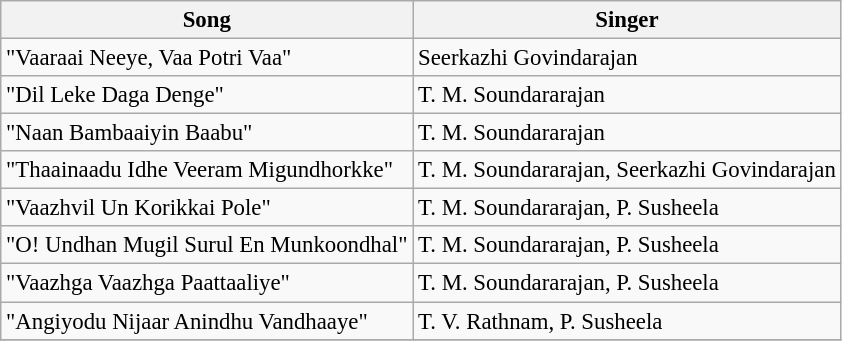<table class="wikitable" style="font-size:95%;">
<tr>
<th>Song</th>
<th>Singer</th>
</tr>
<tr>
<td>"Vaaraai Neeye, Vaa Potri Vaa"</td>
<td>Seerkazhi Govindarajan</td>
</tr>
<tr>
<td>"Dil Leke Daga Denge"</td>
<td>T. M. Soundararajan</td>
</tr>
<tr>
<td>"Naan Bambaaiyin Baabu"</td>
<td>T. M. Soundararajan</td>
</tr>
<tr>
<td>"Thaainaadu Idhe Veeram Migundhorkke"</td>
<td>T. M. Soundararajan, Seerkazhi Govindarajan</td>
</tr>
<tr>
<td>"Vaazhvil Un Korikkai Pole"</td>
<td>T. M. Soundararajan, P. Susheela</td>
</tr>
<tr>
<td>"O! Undhan Mugil Surul En Munkoondhal"</td>
<td>T. M. Soundararajan, P. Susheela</td>
</tr>
<tr>
<td>"Vaazhga Vaazhga Paattaaliye"</td>
<td>T. M. Soundararajan, P. Susheela</td>
</tr>
<tr>
<td>"Angiyodu Nijaar Anindhu Vandhaaye"</td>
<td>T. V. Rathnam, P. Susheela</td>
</tr>
<tr>
</tr>
</table>
